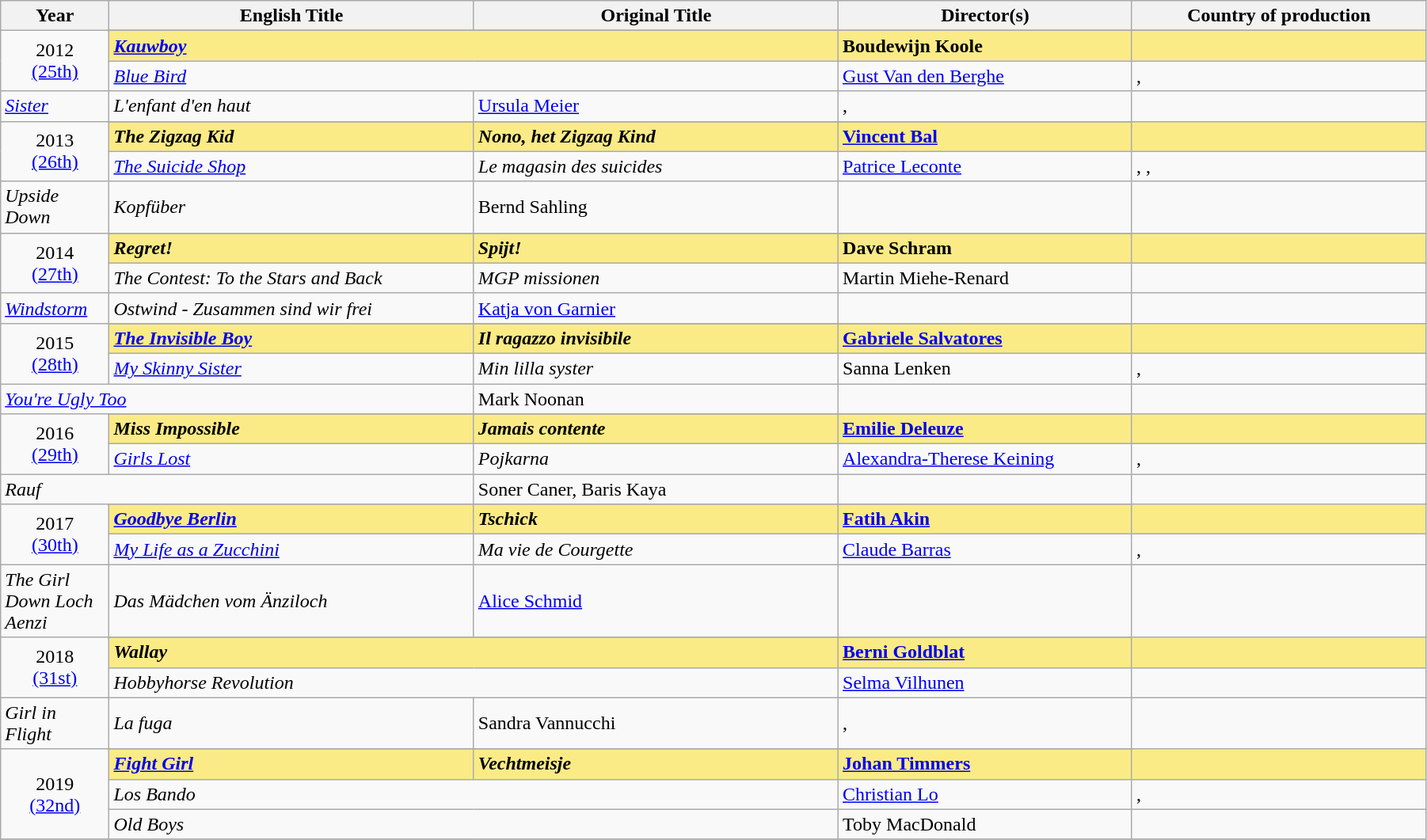<table class="wikitable" width="95%" cellpadding="5">
<tr>
<th width="50"><strong>Year</strong></th>
<th width="250"><strong>English Title</strong></th>
<th width="250"><strong>Original Title</strong></th>
<th width="200"><strong>Director(s)</strong></th>
<th width="200"><strong>Country of production</strong></th>
</tr>
<tr>
<td rowspan="4" align="center">2012<br><a href='#'>(25th)</a><br></td>
</tr>
<tr>
</tr>
<tr style="background:#FAEB86">
<td colspan="2"><strong><em><a href='#'>Kauwboy</a></em></strong></td>
<td><strong>Boudewijn Koole</strong></td>
<td><strong></strong></td>
</tr>
<tr>
<td colspan="2"><em><a href='#'>Blue Bird</a></em></td>
<td><a href='#'>Gust Van den Berghe</a></td>
<td>, </td>
</tr>
<tr>
<td><em><a href='#'>Sister</a></em></td>
<td><em>L'enfant d'en haut</em></td>
<td><a href='#'>Ursula Meier</a></td>
<td>, </td>
</tr>
<tr>
<td rowspan="4" align="center">2013<br><a href='#'>(26th)</a><br></td>
</tr>
<tr>
</tr>
<tr style="background:#FAEB86">
<td><strong><em>The Zigzag Kid</em></strong></td>
<td><strong><em>Nono, het Zigzag Kind</em></strong></td>
<td><strong><a href='#'>Vincent Bal</a></strong></td>
<td><strong></strong></td>
</tr>
<tr>
<td><em><a href='#'>The Suicide Shop</a></em></td>
<td><em>Le magasin des suicides</em></td>
<td><a href='#'>Patrice Leconte</a></td>
<td>, , </td>
</tr>
<tr>
<td><em>Upside Down</em></td>
<td><em>Kopfüber</em></td>
<td>Bernd Sahling</td>
<td></td>
</tr>
<tr>
<td rowspan="4" align="center">2014<br><a href='#'>(27th)</a><br></td>
</tr>
<tr>
</tr>
<tr style="background:#FAEB86">
<td><strong><em>Regret!</em></strong></td>
<td><strong><em>Spijt!</em></strong></td>
<td><strong>Dave Schram</strong></td>
<td><strong></strong></td>
</tr>
<tr>
<td><em>The Contest: To the Stars and Back</em></td>
<td><em>MGP missionen</em></td>
<td>Martin Miehe-Renard</td>
<td></td>
</tr>
<tr>
<td><em><a href='#'>Windstorm</a></em></td>
<td><em>Ostwind - Zusammen sind wir frei</em></td>
<td><a href='#'>Katja von Garnier</a></td>
<td></td>
</tr>
<tr>
<td rowspan="4" align="center">2015<br><a href='#'>(28th)</a><br></td>
</tr>
<tr>
</tr>
<tr style="background:#FAEB86">
<td><strong><em><a href='#'>The Invisible Boy</a></em></strong></td>
<td><strong><em>Il ragazzo invisibile</em></strong></td>
<td><strong><a href='#'>Gabriele Salvatores</a></strong></td>
<td><strong></strong></td>
</tr>
<tr>
<td><em><a href='#'>My Skinny Sister</a></em></td>
<td><em>Min lilla syster</em></td>
<td>Sanna Lenken</td>
<td>, </td>
</tr>
<tr>
<td colspan="2"><em><a href='#'>You're Ugly Too</a></em></td>
<td>Mark Noonan</td>
<td></td>
</tr>
<tr>
<td rowspan="4" align="center">2016<br><a href='#'>(29th)</a><br></td>
</tr>
<tr>
</tr>
<tr style="background:#FAEB86">
<td><strong><em>Miss Impossible</em></strong></td>
<td><strong><em>Jamais contente</em></strong></td>
<td><strong><a href='#'>Emilie Deleuze</a></strong></td>
<td><strong></strong></td>
</tr>
<tr>
<td><em><a href='#'>Girls Lost</a></em></td>
<td><em>Pojkarna</em></td>
<td><a href='#'>Alexandra-Therese Keining</a></td>
<td>, </td>
</tr>
<tr>
<td colspan="2"><em>Rauf</em></td>
<td>Soner Caner, Baris Kaya</td>
<td></td>
</tr>
<tr>
<td rowspan="4" align="center">2017<br><a href='#'>(30th)</a><br></td>
</tr>
<tr>
</tr>
<tr style="background:#FAEB86">
<td><strong><em><a href='#'>Goodbye Berlin</a></em></strong></td>
<td><strong><em>Tschick</em></strong></td>
<td><strong><a href='#'>Fatih Akin</a></strong></td>
<td><strong></strong></td>
</tr>
<tr>
<td><em><a href='#'>My Life as a Zucchini</a></em></td>
<td><em>Ma vie de Courgette</em></td>
<td><a href='#'>Claude Barras</a></td>
<td>, </td>
</tr>
<tr>
<td><em>The Girl Down Loch Aenzi</em></td>
<td><em>Das Mädchen vom Änziloch</em></td>
<td><a href='#'>Alice Schmid</a></td>
<td></td>
</tr>
<tr>
<td rowspan="4" align="center">2018<br><a href='#'>(31st)</a><br></td>
</tr>
<tr>
</tr>
<tr style="background:#FAEB86">
<td colspan="2"><strong><em>Wallay</em></strong></td>
<td><strong><a href='#'>Berni Goldblat</a></strong></td>
<td><strong></strong></td>
</tr>
<tr>
<td colspan="2"><em>Hobbyhorse Revolution</em></td>
<td><a href='#'>Selma Vilhunen</a></td>
<td></td>
</tr>
<tr>
<td><em>Girl in Flight</em></td>
<td><em>La fuga</em></td>
<td>Sandra Vannucchi</td>
<td>, </td>
</tr>
<tr>
<td rowspan="4" style="text-align:center;">2019<br><a href='#'>(32nd)</a></td>
</tr>
<tr style="background:#FAEB86">
<td><strong><em><a href='#'>Fight Girl</a></em></strong></td>
<td><strong><em>Vechtmeisje</em></strong></td>
<td><strong><a href='#'>Johan Timmers</a></strong></td>
<td><strong> </strong></td>
</tr>
<tr>
<td colspan="2"><em>Los Bando</em></td>
<td><a href='#'>Christian Lo</a></td>
<td>, </td>
</tr>
<tr>
<td colspan="2"><em>Old Boys</em></td>
<td>Toby MacDonald</td>
<td> </td>
</tr>
<tr>
</tr>
</table>
